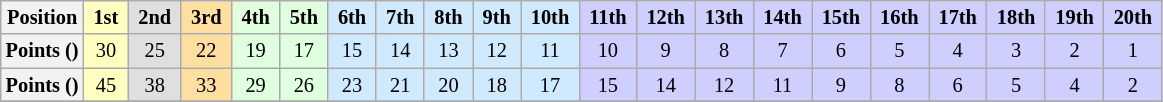<table class="wikitable" style="font-size:85%; text-align:center">
<tr>
<th>Position</th>
<td style="background:#FFFFBF;"> <strong>1st</strong> </td>
<td style="background:#DFDFDF;"> <strong>2nd</strong> </td>
<td style="background:#FFDF9F;"> <strong>3rd</strong> </td>
<td style="background:#DFFFDF;"> <strong>4th</strong> </td>
<td style="background:#DFFFDF;"> <strong>5th</strong> </td>
<td style="background:#CFEAFF;"> <strong>6th</strong> </td>
<td style="background:#CFEAFF;"> <strong>7th</strong> </td>
<td style="background:#CFEAFF;"> <strong>8th</strong> </td>
<td style="background:#CFEAFF;"> <strong>9th</strong> </td>
<td style="background:#CFEAFF;"> <strong>10th</strong> </td>
<td style="background:#CFCFFF;"> <strong>11th</strong> </td>
<td style="background:#CFCFFF;"> <strong>12th</strong> </td>
<td style="background:#CFCFFF;"> <strong>13th</strong> </td>
<td style="background:#CFCFFF;"> <strong>14th</strong> </td>
<td style="background:#CFCFFF;"> <strong>15th</strong> </td>
<td style="background:#CFCFFF;"> <strong>16th</strong> </td>
<td style="background:#CFCFFF;"> <strong>17th</strong> </td>
<td style="background:#CFCFFF;"> <strong>18th</strong> </td>
<td style="background:#CFCFFF;"> <strong>19th</strong> </td>
<td style="background:#CFCFFF;"> <strong>20th</strong> </td>
</tr>
<tr>
<th>Points ()</th>
<td style="background:#FFFFBF;">30</td>
<td style="background:#DFDFDF;">25</td>
<td style="background:#FFDF9F;">22</td>
<td style="background:#DFFFDF;">19</td>
<td style="background:#DFFFDF;">17</td>
<td style="background:#CFEAFF;">15</td>
<td style="background:#CFEAFF;">14</td>
<td style="background:#CFEAFF;">13</td>
<td style="background:#CFEAFF;">12</td>
<td style="background:#CFEAFF;">11</td>
<td style="background:#CFCFFF;">10</td>
<td style="background:#CFCFFF;">9</td>
<td style="background:#CFCFFF;">8</td>
<td style="background:#CFCFFF;">7</td>
<td style="background:#CFCFFF;">6</td>
<td style="background:#CFCFFF;">5</td>
<td style="background:#CFCFFF;">4</td>
<td style="background:#CFCFFF;">3</td>
<td style="background:#CFCFFF;">2</td>
<td style="background:#CFCFFF;">1</td>
</tr>
<tr>
<th>Points ()</th>
<td style="background:#FFFFBF;">45</td>
<td style="background:#DFDFDF;">38</td>
<td style="background:#FFDF9F;">33</td>
<td style="background:#DFFFDF;">29</td>
<td style="background:#DFFFDF;">26</td>
<td style="background:#CFEAFF;">23</td>
<td style="background:#CFEAFF;">21</td>
<td style="background:#CFEAFF;">20</td>
<td style="background:#CFEAFF;">18</td>
<td style="background:#CFEAFF;">17</td>
<td style="background:#CFCFFF;">15</td>
<td style="background:#CFCFFF;">14</td>
<td style="background:#CFCFFF;">12</td>
<td style="background:#CFCFFF;">11</td>
<td style="background:#CFCFFF;">9</td>
<td style="background:#CFCFFF;">8</td>
<td style="background:#CFCFFF;">6</td>
<td style="background:#CFCFFF;">5</td>
<td style="background:#CFCFFF;">4</td>
<td style="background:#CFCFFF;">2</td>
</tr>
<tr>
</tr>
</table>
